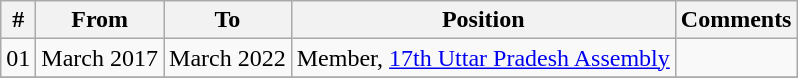<table class="wikitable sortable">
<tr>
<th>#</th>
<th>From</th>
<th>To</th>
<th>Position</th>
<th>Comments</th>
</tr>
<tr>
<td>01</td>
<td>March 2017</td>
<td>March 2022</td>
<td>Member, <a href='#'>17th Uttar Pradesh Assembly</a></td>
<td></td>
</tr>
<tr>
</tr>
</table>
